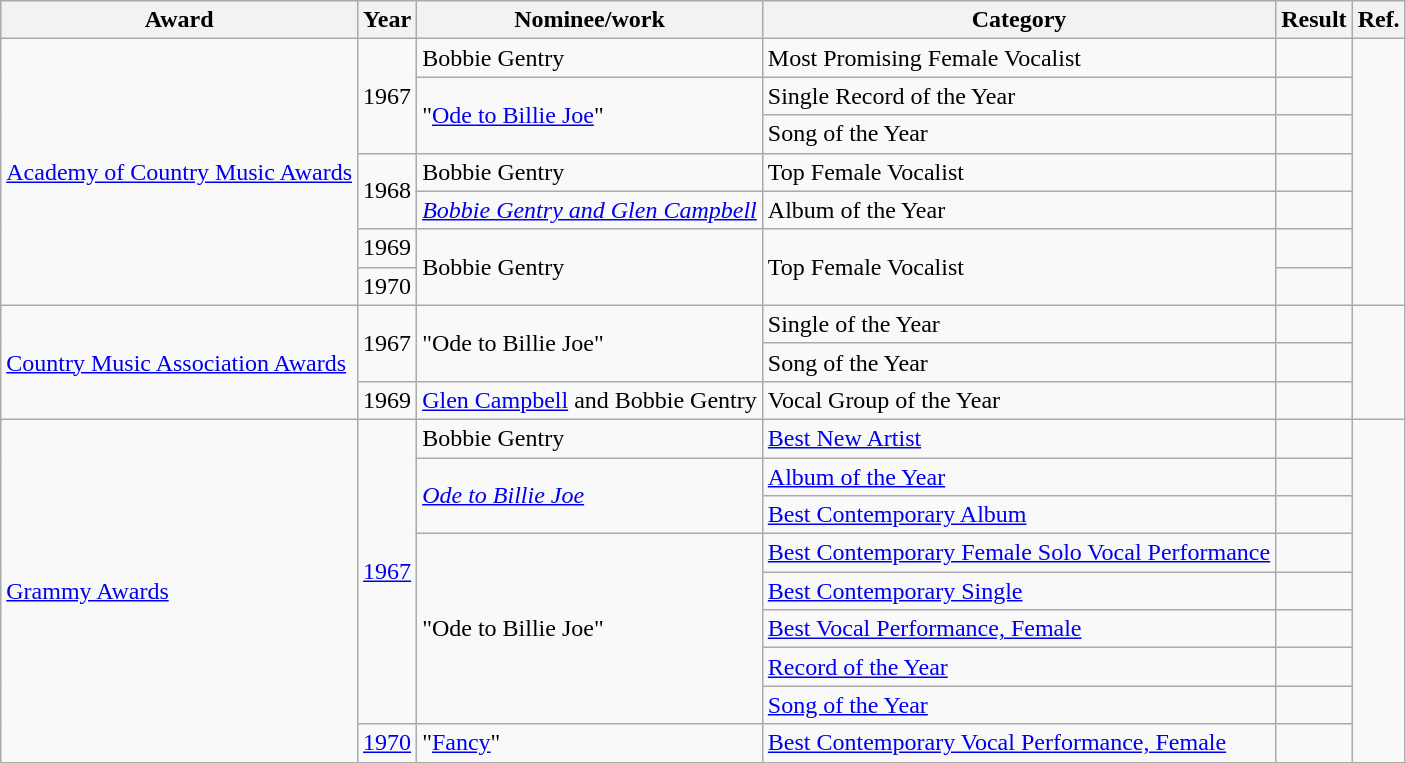<table class="wikitable">
<tr>
<th scope="col">Award</th>
<th scope="col">Year</th>
<th scope="col">Nominee/work</th>
<th scope="col">Category</th>
<th scope="col">Result</th>
<th scope="col">Ref.</th>
</tr>
<tr>
<td rowspan = "7"><a href='#'>Academy of Country Music Awards</a></td>
<td rowspan = "3">1967</td>
<td>Bobbie Gentry</td>
<td>Most Promising Female Vocalist</td>
<td></td>
<td rowspan = "7"></td>
</tr>
<tr>
<td rowspan = "2">"<a href='#'>Ode to Billie Joe</a>"</td>
<td>Single Record of the Year</td>
<td></td>
</tr>
<tr>
<td>Song of the Year</td>
<td></td>
</tr>
<tr>
<td rowspan = "2">1968</td>
<td>Bobbie Gentry</td>
<td>Top Female Vocalist</td>
<td></td>
</tr>
<tr>
<td><em><a href='#'>Bobbie Gentry and Glen Campbell</a></em></td>
<td>Album of the Year</td>
<td></td>
</tr>
<tr>
<td>1969</td>
<td rowspan = "2">Bobbie Gentry</td>
<td rowspan = "2">Top Female Vocalist</td>
<td></td>
</tr>
<tr>
<td>1970</td>
<td></td>
</tr>
<tr>
<td rowspan = "3"><a href='#'>Country Music Association Awards</a></td>
<td rowspan = "2">1967</td>
<td rowspan = "2">"Ode to Billie Joe"</td>
<td>Single of the Year</td>
<td></td>
<td rowspan = "3"></td>
</tr>
<tr>
<td>Song of the Year</td>
<td></td>
</tr>
<tr>
<td>1969</td>
<td><a href='#'>Glen Campbell</a> and Bobbie Gentry</td>
<td>Vocal Group of the Year</td>
<td></td>
</tr>
<tr>
<td rowspan = "9"><a href='#'>Grammy Awards</a></td>
<td rowspan = "8"><a href='#'>1967</a></td>
<td>Bobbie Gentry</td>
<td><a href='#'>Best New Artist</a></td>
<td></td>
<td rowspan = "9"></td>
</tr>
<tr>
<td rowspan = "2"><em><a href='#'>Ode to Billie Joe</a></em></td>
<td><a href='#'>Album of the Year</a></td>
<td></td>
</tr>
<tr>
<td><a href='#'>Best Contemporary Album</a></td>
<td></td>
</tr>
<tr>
<td rowspan = "5">"Ode to Billie Joe"</td>
<td><a href='#'>Best Contemporary Female Solo Vocal Performance</a></td>
<td></td>
</tr>
<tr>
<td><a href='#'>Best Contemporary Single</a></td>
<td></td>
</tr>
<tr>
<td><a href='#'>Best Vocal Performance, Female</a></td>
<td></td>
</tr>
<tr>
<td><a href='#'>Record of the Year</a></td>
<td></td>
</tr>
<tr>
<td><a href='#'>Song of the Year</a></td>
<td></td>
</tr>
<tr>
<td><a href='#'>1970</a></td>
<td>"<a href='#'>Fancy</a>"</td>
<td><a href='#'>Best Contemporary Vocal Performance, Female</a></td>
<td></td>
</tr>
<tr>
</tr>
</table>
